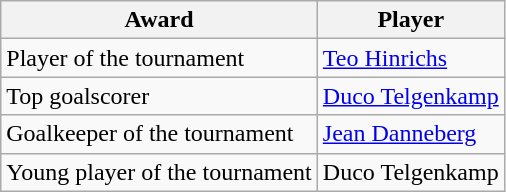<table class="wikitable">
<tr>
<th>Award</th>
<th>Player</th>
</tr>
<tr>
<td>Player of the tournament</td>
<td> <a href='#'>Teo Hinrichs</a></td>
</tr>
<tr>
<td>Top goalscorer</td>
<td> <a href='#'>Duco Telgenkamp</a></td>
</tr>
<tr>
<td>Goalkeeper of the tournament</td>
<td> <a href='#'>Jean Danneberg</a></td>
</tr>
<tr>
<td>Young player of the tournament</td>
<td> Duco Telgenkamp</td>
</tr>
</table>
